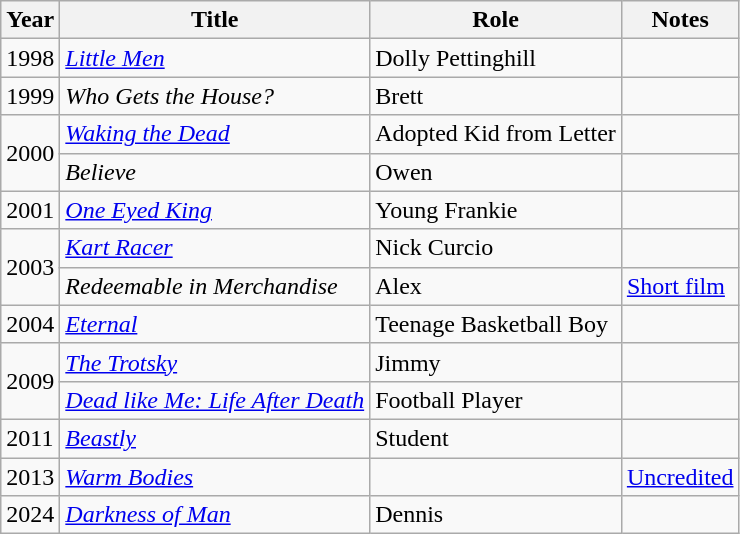<table class="wikitable sortable">
<tr>
<th>Year</th>
<th>Title</th>
<th>Role</th>
<th class="unsortable">Notes</th>
</tr>
<tr>
<td>1998</td>
<td><a href='#'><em>Little Men</em></a></td>
<td>Dolly Pettinghill</td>
<td></td>
</tr>
<tr>
<td>1999</td>
<td><em>Who Gets the House?</em></td>
<td>Brett</td>
<td></td>
</tr>
<tr>
<td rowspan=2>2000</td>
<td><a href='#'><em>Waking the Dead</em></a></td>
<td>Adopted Kid from Letter</td>
<td></td>
</tr>
<tr>
<td><em>Believe</em></td>
<td>Owen</td>
<td></td>
</tr>
<tr>
<td>2001</td>
<td><em><a href='#'>One Eyed King</a></em></td>
<td>Young Frankie</td>
<td></td>
</tr>
<tr>
<td rowspan=2>2003</td>
<td><em><a href='#'>Kart Racer</a></em></td>
<td>Nick Curcio</td>
<td></td>
</tr>
<tr>
<td><em>Redeemable in Merchandise</em></td>
<td>Alex</td>
<td><a href='#'>Short film</a></td>
</tr>
<tr>
<td>2004</td>
<td><em><a href='#'>Eternal</a></em></td>
<td>Teenage Basketball Boy</td>
<td></td>
</tr>
<tr>
<td rowspan=2>2009</td>
<td><em><a href='#'>The Trotsky</a></em></td>
<td>Jimmy</td>
<td></td>
</tr>
<tr>
<td><em><a href='#'>Dead like Me: Life After Death</a></em></td>
<td>Football Player</td>
<td></td>
</tr>
<tr>
<td>2011</td>
<td><a href='#'><em>Beastly</em></a></td>
<td>Student</td>
<td></td>
</tr>
<tr>
<td>2013</td>
<td><em><a href='#'>Warm Bodies</a></em></td>
<td></td>
<td><a href='#'>Uncredited</a></td>
</tr>
<tr>
<td>2024</td>
<td><em><a href='#'>Darkness of Man</a></em></td>
<td>Dennis</td>
<td></td>
</tr>
</table>
